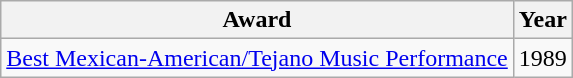<table class="wikitable">
<tr>
<th>Award</th>
<th>Year</th>
</tr>
<tr>
<td><a href='#'>Best Mexican-American/Tejano Music Performance</a></td>
<td align="center">1989</td>
</tr>
</table>
